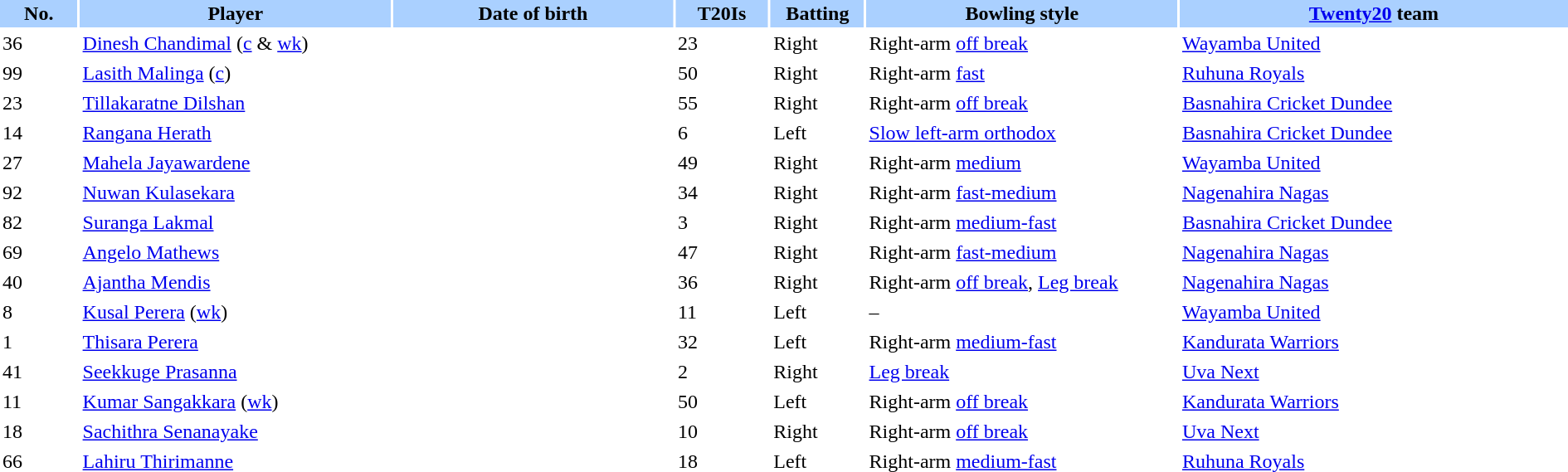<table border="0" cellspacing="2" cellpadding="2" style="width:100%;">
<tr style="background:#aad0ff;">
<th scope="col" width="5%">No.</th>
<th scope="col" width="20%">Player</th>
<th scope="col" width="18%">Date of birth</th>
<th scope="col" width="6%">T20Is</th>
<th scope="col" width="6%">Batting</th>
<th scope="col" width="20%">Bowling style</th>
<th scope="col" width="25%"><a href='#'>Twenty20</a> team</th>
</tr>
<tr>
<td>36</td>
<td><a href='#'>Dinesh Chandimal</a> (<a href='#'>c</a> & <a href='#'>wk</a>)</td>
<td></td>
<td>23</td>
<td>Right</td>
<td>Right-arm <a href='#'>off break</a></td>
<td> <a href='#'>Wayamba United</a></td>
</tr>
<tr>
<td>99</td>
<td><a href='#'>Lasith Malinga</a> (<a href='#'>c</a>)</td>
<td></td>
<td>50</td>
<td>Right</td>
<td>Right-arm <a href='#'>fast</a></td>
<td> <a href='#'>Ruhuna Royals</a></td>
</tr>
<tr>
<td>23</td>
<td><a href='#'>Tillakaratne Dilshan</a></td>
<td></td>
<td>55</td>
<td>Right</td>
<td>Right-arm <a href='#'>off break</a></td>
<td> <a href='#'>Basnahira Cricket Dundee</a></td>
</tr>
<tr>
<td>14</td>
<td><a href='#'>Rangana Herath</a></td>
<td></td>
<td>6</td>
<td>Left</td>
<td><a href='#'>Slow left-arm orthodox</a></td>
<td> <a href='#'>Basnahira Cricket Dundee</a></td>
</tr>
<tr>
<td>27</td>
<td><a href='#'>Mahela Jayawardene</a></td>
<td></td>
<td>49</td>
<td>Right</td>
<td>Right-arm <a href='#'>medium</a></td>
<td> <a href='#'>Wayamba United</a></td>
</tr>
<tr>
<td>92</td>
<td><a href='#'>Nuwan Kulasekara</a></td>
<td></td>
<td>34</td>
<td>Right</td>
<td>Right-arm <a href='#'>fast-medium</a></td>
<td> <a href='#'>Nagenahira Nagas</a></td>
</tr>
<tr>
<td>82</td>
<td><a href='#'>Suranga Lakmal</a></td>
<td></td>
<td>3</td>
<td>Right</td>
<td>Right-arm <a href='#'>medium-fast</a></td>
<td> <a href='#'>Basnahira Cricket Dundee</a></td>
</tr>
<tr>
<td>69</td>
<td><a href='#'>Angelo Mathews</a></td>
<td></td>
<td>47</td>
<td>Right</td>
<td>Right-arm <a href='#'>fast-medium</a></td>
<td> <a href='#'>Nagenahira Nagas</a></td>
</tr>
<tr>
<td>40</td>
<td><a href='#'>Ajantha Mendis</a></td>
<td></td>
<td>36</td>
<td>Right</td>
<td>Right-arm <a href='#'>off break</a>, <a href='#'>Leg break</a></td>
<td> <a href='#'>Nagenahira Nagas</a></td>
</tr>
<tr>
<td>8</td>
<td><a href='#'>Kusal Perera</a> (<a href='#'>wk</a>)</td>
<td></td>
<td>11</td>
<td>Left</td>
<td>–</td>
<td> <a href='#'>Wayamba United</a></td>
</tr>
<tr>
<td>1</td>
<td><a href='#'>Thisara Perera</a></td>
<td></td>
<td>32</td>
<td>Left</td>
<td>Right-arm <a href='#'>medium-fast</a></td>
<td> <a href='#'>Kandurata Warriors</a></td>
</tr>
<tr>
<td>41</td>
<td><a href='#'>Seekkuge Prasanna</a></td>
<td></td>
<td>2</td>
<td>Right</td>
<td><a href='#'>Leg break</a></td>
<td> <a href='#'>Uva Next</a></td>
</tr>
<tr>
<td>11</td>
<td><a href='#'>Kumar Sangakkara</a> (<a href='#'>wk</a>)</td>
<td></td>
<td>50</td>
<td>Left</td>
<td>Right-arm <a href='#'>off break</a></td>
<td> <a href='#'>Kandurata Warriors</a></td>
</tr>
<tr>
<td>18</td>
<td><a href='#'>Sachithra Senanayake</a></td>
<td></td>
<td>10</td>
<td>Right</td>
<td>Right-arm <a href='#'>off break</a></td>
<td> <a href='#'>Uva Next</a></td>
</tr>
<tr>
<td>66</td>
<td><a href='#'>Lahiru Thirimanne</a></td>
<td></td>
<td>18</td>
<td>Left</td>
<td>Right-arm <a href='#'>medium-fast</a></td>
<td> <a href='#'>Ruhuna Royals</a></td>
</tr>
</table>
